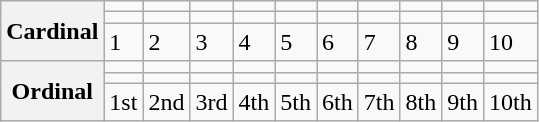<table class="wikitable">
<tr>
<th rowspan="3">Cardinal</th>
<td></td>
<td></td>
<td></td>
<td></td>
<td></td>
<td></td>
<td></td>
<td></td>
<td></td>
<td></td>
</tr>
<tr>
<td></td>
<td></td>
<td></td>
<td></td>
<td></td>
<td></td>
<td></td>
<td></td>
<td></td>
<td></td>
</tr>
<tr>
<td>1</td>
<td>2</td>
<td>3</td>
<td>4</td>
<td>5</td>
<td>6</td>
<td>7</td>
<td>8</td>
<td>9</td>
<td>10</td>
</tr>
<tr>
<th rowspan="3">Ordinal</th>
<td></td>
<td></td>
<td></td>
<td></td>
<td></td>
<td></td>
<td></td>
<td></td>
<td></td>
<td></td>
</tr>
<tr>
<td></td>
<td></td>
<td></td>
<td></td>
<td></td>
<td></td>
<td></td>
<td></td>
<td></td>
<td></td>
</tr>
<tr>
<td>1st</td>
<td>2nd</td>
<td>3rd</td>
<td>4th</td>
<td>5th</td>
<td>6th</td>
<td>7th</td>
<td>8th</td>
<td>9th</td>
<td>10th</td>
</tr>
</table>
